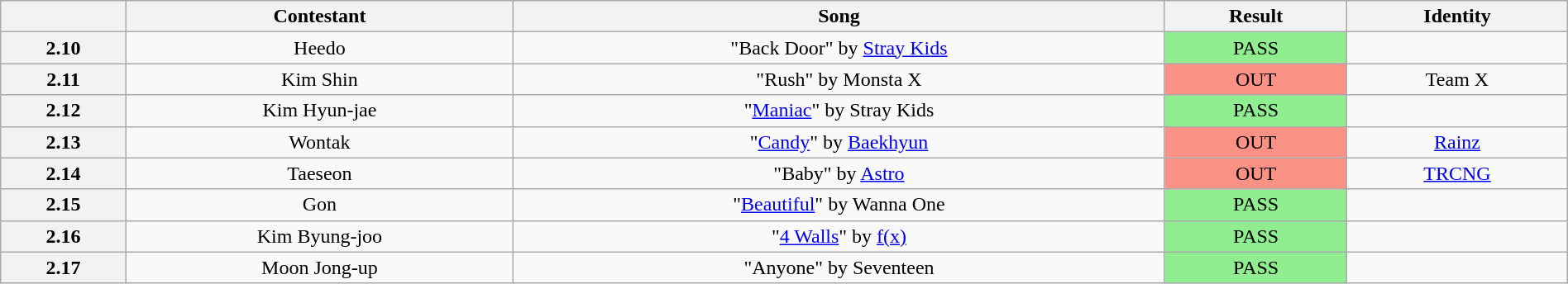<table class="wikitable collapsible" style="text-align:center; width:100%">
<tr>
<th style="width:08%"></th>
<th>Contestant</th>
<th>Song</th>
<th scope="col">Result</th>
<th>Identity</th>
</tr>
<tr>
<th>2.10</th>
<td>Heedo</td>
<td>"Back Door" by <a href='#'>Stray Kids</a></td>
<td style="background:lightgreen">PASS</td>
<td></td>
</tr>
<tr>
<th>2.11</th>
<td>Kim Shin</td>
<td>"Rush" by Monsta X</td>
<td style="background:#F99185">OUT</td>
<td>Team X</td>
</tr>
<tr>
<th>2.12</th>
<td>Kim Hyun-jae</td>
<td>"<a href='#'>Maniac</a>" by Stray Kids</td>
<td style="background:lightgreen">PASS</td>
<td></td>
</tr>
<tr>
<th>2.13</th>
<td>Wontak</td>
<td>"<a href='#'>Candy</a>" by <a href='#'>Baekhyun</a></td>
<td style="background:#F99185">OUT</td>
<td><a href='#'>Rainz</a></td>
</tr>
<tr>
<th>2.14</th>
<td>Taeseon</td>
<td>"Baby" by <a href='#'>Astro</a></td>
<td style="background:#F99185">OUT</td>
<td><a href='#'>TRCNG</a></td>
</tr>
<tr>
<th>2.15</th>
<td>Gon</td>
<td>"<a href='#'>Beautiful</a>" by Wanna One</td>
<td style="background:lightgreen">PASS</td>
<td></td>
</tr>
<tr>
<th>2.16</th>
<td>Kim Byung-joo</td>
<td>"<a href='#'>4 Walls</a>" by <a href='#'>f(x)</a></td>
<td style="background:lightgreen">PASS</td>
<td></td>
</tr>
<tr>
<th>2.17</th>
<td>Moon Jong-up</td>
<td>"Anyone" by Seventeen</td>
<td style="background:lightgreen">PASS</td>
<td></td>
</tr>
</table>
